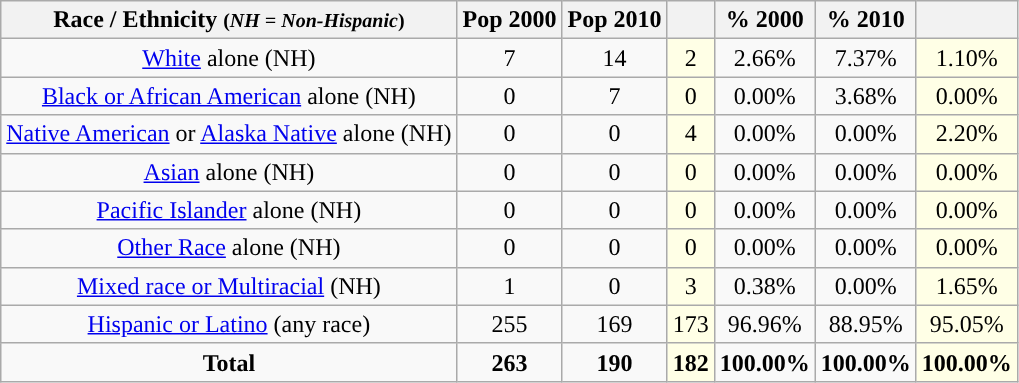<table class="wikitable" style="text-align:center;">
<tr>
<th>Race / Ethnicity <small>(<em>NH = Non-Hispanic</em>)</small></th>
<th>Pop 2000</th>
<th>Pop 2010</th>
<th></th>
<th>% 2000</th>
<th>% 2010</th>
<th></th>
</tr>
<tr>
<td><a href='#'>White</a> alone (NH)</td>
<td>7</td>
<td>14</td>
<td style='background: #ffffe6;'>2</td>
<td>2.66%</td>
<td>7.37%</td>
<td style='background: #ffffe6;'>1.10%</td>
</tr>
<tr>
<td><a href='#'>Black or African American</a> alone (NH)</td>
<td>0</td>
<td>7</td>
<td style='background: #ffffe6;'>0</td>
<td>0.00%</td>
<td>3.68%</td>
<td style='background: #ffffe6;'>0.00%</td>
</tr>
<tr>
<td><a href='#'>Native American</a> or <a href='#'>Alaska Native</a> alone (NH)</td>
<td>0</td>
<td>0</td>
<td style='background: #ffffe6;'>4</td>
<td>0.00%</td>
<td>0.00%</td>
<td style='background: #ffffe6;'>2.20%</td>
</tr>
<tr>
<td><a href='#'>Asian</a> alone (NH)</td>
<td>0</td>
<td>0</td>
<td style='background: #ffffe6;'>0</td>
<td>0.00%</td>
<td>0.00%</td>
<td style='background: #ffffe6;'>0.00%</td>
</tr>
<tr>
<td><a href='#'>Pacific Islander</a> alone (NH)</td>
<td>0</td>
<td>0</td>
<td style='background: #ffffe6;'>0</td>
<td>0.00%</td>
<td>0.00%</td>
<td style='background: #ffffe6;'>0.00%</td>
</tr>
<tr>
<td><a href='#'>Other Race</a> alone (NH)</td>
<td>0</td>
<td>0</td>
<td style='background: #ffffe6;'>0</td>
<td>0.00%</td>
<td>0.00%</td>
<td style='background: #ffffe6;'>0.00%</td>
</tr>
<tr>
<td><a href='#'>Mixed race or Multiracial</a> (NH)</td>
<td>1</td>
<td>0</td>
<td style='background: #ffffe6;'>3</td>
<td>0.38%</td>
<td>0.00%</td>
<td style='background: #ffffe6;'>1.65%</td>
</tr>
<tr>
<td><a href='#'>Hispanic or Latino</a> (any race)</td>
<td>255</td>
<td>169</td>
<td style='background: #ffffe6;'>173</td>
<td>96.96%</td>
<td>88.95%</td>
<td style='background: #ffffe6;'>95.05%</td>
</tr>
<tr>
<td><strong>Total</strong></td>
<td><strong>263</strong></td>
<td><strong>190</strong></td>
<td style='background: #ffffe6;'><strong>182</strong></td>
<td><strong>100.00%</strong></td>
<td><strong>100.00%</strong></td>
<td style='background: #ffffe6;'><strong>100.00%</strong></td>
</tr>
</table>
